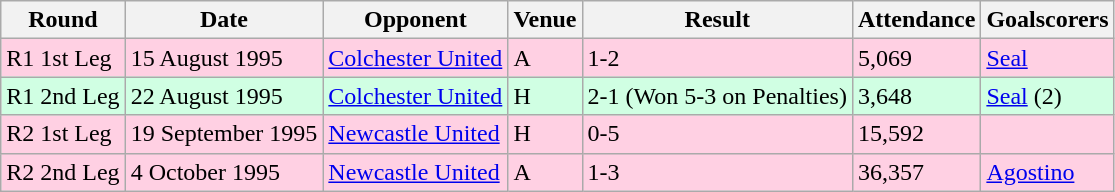<table class="wikitable">
<tr>
<th>Round</th>
<th>Date</th>
<th>Opponent</th>
<th>Venue</th>
<th>Result</th>
<th>Attendance</th>
<th>Goalscorers</th>
</tr>
<tr style="background-color: #ffd0e3;">
<td>R1 1st Leg</td>
<td>15 August 1995</td>
<td><a href='#'>Colchester United</a></td>
<td>A</td>
<td>1-2</td>
<td>5,069</td>
<td><a href='#'>Seal</a></td>
</tr>
<tr style="background-color: #d0ffe3;">
<td>R1 2nd Leg</td>
<td>22 August 1995</td>
<td><a href='#'>Colchester United</a></td>
<td>H</td>
<td>2-1 (Won 5-3 on Penalties)</td>
<td>3,648</td>
<td><a href='#'>Seal</a> (2)</td>
</tr>
<tr style="background-color: #ffd0e3;">
<td>R2 1st Leg</td>
<td>19 September 1995</td>
<td><a href='#'>Newcastle United</a></td>
<td>H</td>
<td>0-5</td>
<td>15,592</td>
<td></td>
</tr>
<tr style="background-color: #ffd0e3;">
<td>R2 2nd Leg</td>
<td>4 October 1995</td>
<td><a href='#'>Newcastle United</a></td>
<td>A</td>
<td>1-3</td>
<td>36,357</td>
<td><a href='#'>Agostino</a></td>
</tr>
</table>
